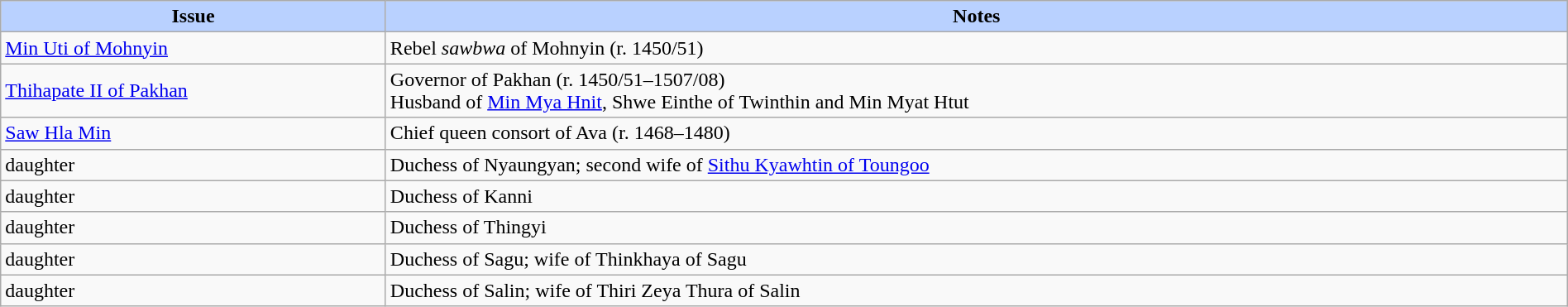<table width=100% class="wikitable">
<tr>
<th style="background-color:#B9D1FF">Issue</th>
<th style="background-color:#B9D1FF">Notes</th>
</tr>
<tr>
<td><a href='#'>Min Uti of Mohnyin</a></td>
<td>Rebel <em>sawbwa</em> of Mohnyin (r. 1450/51)</td>
</tr>
<tr>
<td><a href='#'>Thihapate II of Pakhan</a></td>
<td>Governor of Pakhan (r. 1450/51–1507/08) <br> Husband of <a href='#'>Min Mya Hnit</a>, Shwe Einthe of Twinthin and Min Myat Htut</td>
</tr>
<tr>
<td><a href='#'>Saw Hla Min</a></td>
<td>Chief queen consort of Ava (r. 1468–1480)</td>
</tr>
<tr>
<td>daughter</td>
<td>Duchess of Nyaungyan; second wife of <a href='#'>Sithu Kyawhtin of Toungoo</a></td>
</tr>
<tr>
<td>daughter</td>
<td>Duchess of Kanni</td>
</tr>
<tr>
<td>daughter</td>
<td>Duchess of Thingyi</td>
</tr>
<tr>
<td>daughter</td>
<td>Duchess of Sagu; wife of Thinkhaya of Sagu</td>
</tr>
<tr>
<td>daughter</td>
<td>Duchess of Salin; wife of Thiri Zeya Thura of Salin</td>
</tr>
</table>
